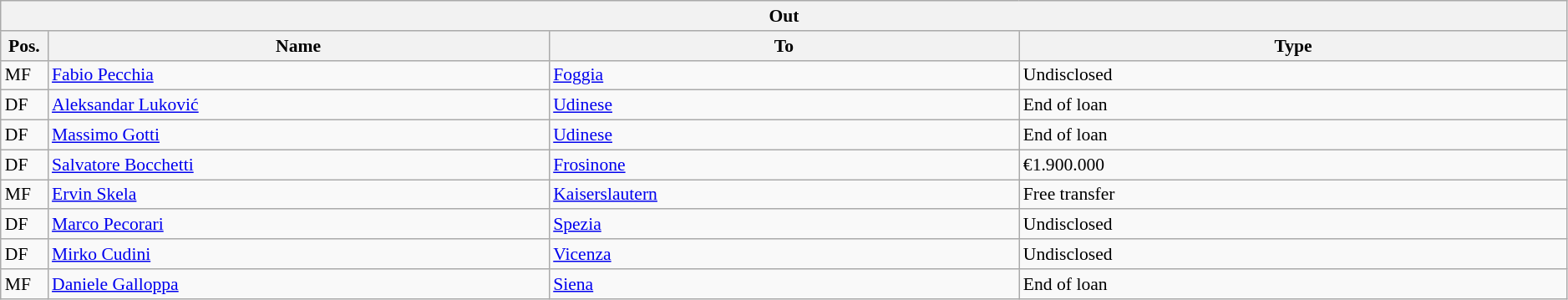<table class="wikitable" style="font-size:90%;width:99%;">
<tr>
<th colspan="4">Out</th>
</tr>
<tr>
<th width=3%>Pos.</th>
<th width=32%>Name</th>
<th width=30%>To</th>
<th width=35%>Type</th>
</tr>
<tr>
<td>MF</td>
<td><a href='#'>Fabio Pecchia</a></td>
<td><a href='#'>Foggia</a></td>
<td>Undisclosed</td>
</tr>
<tr>
<td>DF</td>
<td><a href='#'>Aleksandar Luković</a></td>
<td><a href='#'>Udinese</a></td>
<td>End of loan</td>
</tr>
<tr>
<td>DF</td>
<td><a href='#'>Massimo Gotti</a></td>
<td><a href='#'>Udinese</a></td>
<td>End of loan</td>
</tr>
<tr>
<td>DF</td>
<td><a href='#'>Salvatore Bocchetti</a></td>
<td><a href='#'>Frosinone</a></td>
<td>€1.900.000</td>
</tr>
<tr>
<td>MF</td>
<td><a href='#'>Ervin Skela</a></td>
<td><a href='#'>Kaiserslautern</a></td>
<td>Free transfer</td>
</tr>
<tr>
<td>DF</td>
<td><a href='#'>Marco Pecorari</a></td>
<td><a href='#'>Spezia</a></td>
<td>Undisclosed</td>
</tr>
<tr>
<td>DF</td>
<td><a href='#'>Mirko Cudini</a></td>
<td><a href='#'>Vicenza</a></td>
<td>Undisclosed</td>
</tr>
<tr>
<td>MF</td>
<td><a href='#'>Daniele Galloppa</a></td>
<td><a href='#'>Siena</a></td>
<td>End of loan</td>
</tr>
</table>
